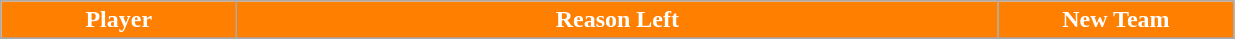<table class="wikitable sortable sortable">
<tr>
<th style="background:#FF7F00; color:#FFFFFF" width=150>Player</th>
<th style="background:#FF7F00; color:#FFFFFF" width=500>Reason Left</th>
<th style="background:#FF7F00; color:#FFFFFF" width=150>New Team</th>
</tr>
<tr style="text-align: center">
</tr>
</table>
